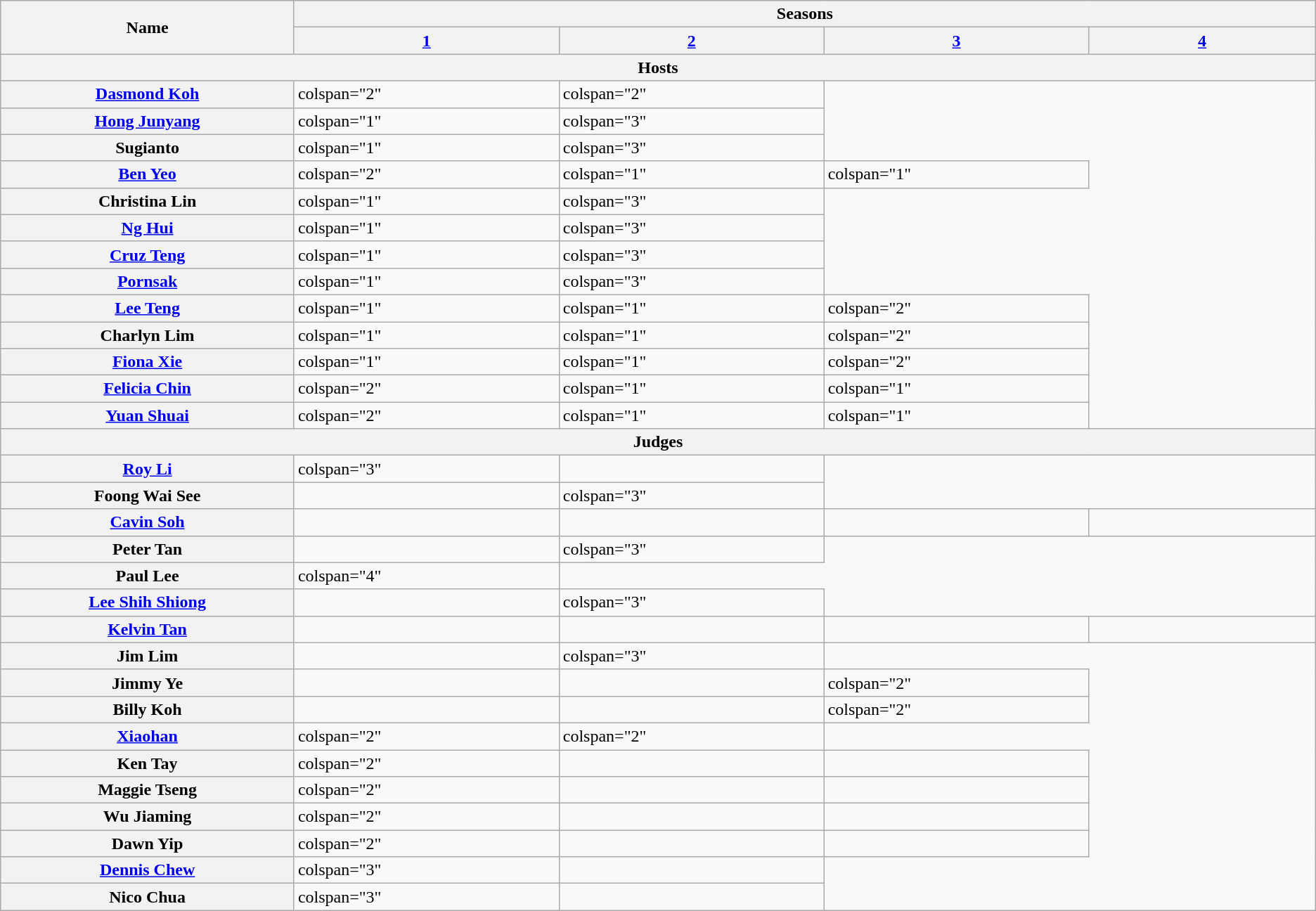<table class="wikitable plainrowheaders collapsible mw-collapsible">
<tr>
<th rowspan="2" style="width:5%">Name</th>
<th colspan="4">Seasons</th>
</tr>
<tr>
<th style="width:4%"><a href='#'>1</a></th>
<th style="width:4%"><a href='#'>2</a></th>
<th style="width:4%"><a href='#'>3</a></th>
<th style="width:4%"><a href='#'>4</a></th>
</tr>
<tr>
<th colspan="5">Hosts</th>
</tr>
<tr>
<th scope="row" style="text-align:center"><a href='#'>Dasmond Koh</a></th>
<td>colspan="2" </td>
<td>colspan="2" </td>
</tr>
<tr>
<th scope="row" style="text-align:center"><a href='#'>Hong Junyang</a></th>
<td>colspan="1" </td>
<td>colspan="3" </td>
</tr>
<tr>
<th scope="row" style="text-align:center">Sugianto</th>
<td>colspan="1" </td>
<td>colspan="3" </td>
</tr>
<tr>
<th scope="row" style="text-align:center"><a href='#'>Ben Yeo</a></th>
<td>colspan="2" </td>
<td>colspan="1" </td>
<td>colspan="1" </td>
</tr>
<tr>
<th scope="row" style="text-align:center">Christina Lin</th>
<td>colspan="1" </td>
<td>colspan="3" </td>
</tr>
<tr>
<th scope="row" style="text-align:center"><a href='#'>Ng Hui</a></th>
<td>colspan="1" </td>
<td>colspan="3" </td>
</tr>
<tr>
<th scope="row" style="text-align:center"><a href='#'>Cruz Teng</a></th>
<td>colspan="1" </td>
<td>colspan="3" </td>
</tr>
<tr>
<th scope="row" style="text-align:center"><a href='#'>Pornsak</a></th>
<td>colspan="1" </td>
<td>colspan="3" </td>
</tr>
<tr>
<th scope="row" style="text-align:center"><a href='#'>Lee Teng</a></th>
<td>colspan="1" </td>
<td>colspan="1" </td>
<td>colspan="2" </td>
</tr>
<tr>
<th scope="row" style="text-align:center">Charlyn Lim</th>
<td>colspan="1" </td>
<td>colspan="1" </td>
<td>colspan="2" </td>
</tr>
<tr>
<th scope="row" style="text-align:center"><a href='#'>Fiona Xie</a></th>
<td>colspan="1" </td>
<td>colspan="1" </td>
<td>colspan="2" </td>
</tr>
<tr>
<th scope="row" style="text-align:center"><a href='#'>Felicia Chin</a></th>
<td>colspan="2" </td>
<td>colspan="1" </td>
<td>colspan="1" </td>
</tr>
<tr>
<th scope="row" style="text-align:center"><a href='#'>Yuan Shuai</a></th>
<td>colspan="2" </td>
<td>colspan="1" </td>
<td>colspan="1" </td>
</tr>
<tr>
<th colspan="5">Judges</th>
</tr>
<tr>
<th scope="row" style="text-align:center"><a href='#'>Roy Li</a></th>
<td>colspan="3" </td>
<td></td>
</tr>
<tr>
<th scope="row" style="text-align:center">Foong Wai See</th>
<td></td>
<td>colspan="3" </td>
</tr>
<tr>
<th scope="row" style="text-align:center"><a href='#'>Cavin Soh</a></th>
<td></td>
<td></td>
<td></td>
<td></td>
</tr>
<tr>
<th scope="row" style="text-align:center">Peter Tan</th>
<td></td>
<td>colspan="3" </td>
</tr>
<tr>
<th scope="row" style="text-align:center">Paul Lee</th>
<td>colspan="4" </td>
</tr>
<tr>
<th scope="row" style="text-align:center"><a href='#'>Lee Shih Shiong</a></th>
<td></td>
<td>colspan="3" </td>
</tr>
<tr>
<th scope="row" style="text-align:center"><a href='#'>Kelvin Tan</a></th>
<td></td>
<td></td>
<td></td>
<td></td>
</tr>
<tr>
<th scope="row" style="text-align:center">Jim Lim</th>
<td></td>
<td>colspan="3" </td>
</tr>
<tr>
<th scope="row" style="text-align:center">Jimmy Ye</th>
<td></td>
<td></td>
<td>colspan="2" </td>
</tr>
<tr>
<th scope="row" style="text-align:center">Billy Koh</th>
<td></td>
<td></td>
<td>colspan="2" </td>
</tr>
<tr>
<th scope="row" style="text-align:center"><a href='#'>Xiaohan</a></th>
<td>colspan="2" </td>
<td>colspan="2" </td>
</tr>
<tr>
<th scope="row" style="text-align:center">Ken Tay</th>
<td>colspan="2"</td>
<td></td>
<td></td>
</tr>
<tr>
<th scope="row" style="text-align:center">Maggie Tseng</th>
<td>colspan="2" </td>
<td></td>
<td></td>
</tr>
<tr>
<th scope="row" style="text-align:center">Wu Jiaming</th>
<td>colspan="2" </td>
<td></td>
<td></td>
</tr>
<tr>
<th scope="row" style="text-align:center">Dawn Yip</th>
<td>colspan="2" </td>
<td></td>
<td></td>
</tr>
<tr>
<th scope="row" style="text-align:center"><a href='#'>Dennis Chew</a></th>
<td>colspan="3" </td>
<td></td>
</tr>
<tr>
<th scope="row" style="text-align:center">Nico Chua</th>
<td>colspan="3" </td>
<td></td>
</tr>
</table>
